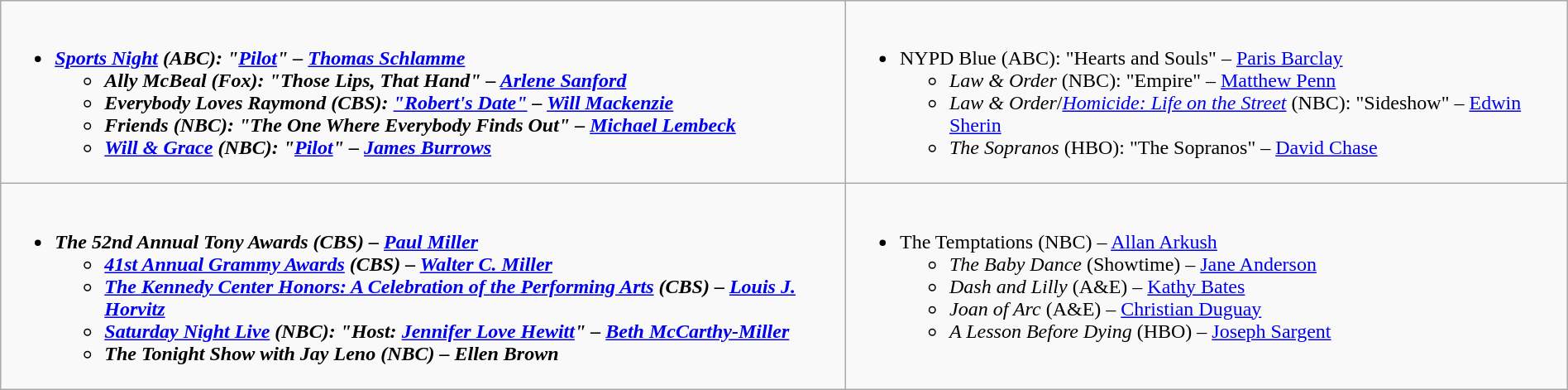<table class="wikitable" width="100%">
<tr>
<td style="vertical-align:top;"><br><ul><li><strong><em><a href='#'>Sports Night</a><em> (ABC): "<a href='#'>Pilot</a>" – <a href='#'>Thomas Schlamme</a><strong><ul><li></em>Ally McBeal<em> (Fox): "Those Lips, That Hand" – <a href='#'>Arlene Sanford</a></li><li></em>Everybody Loves Raymond<em> (CBS): <a href='#'>"Robert's Date"</a> – <a href='#'>Will Mackenzie</a></li><li></em>Friends<em> (NBC): "The One Where Everybody Finds Out" – <a href='#'>Michael Lembeck</a></li><li></em><a href='#'>Will & Grace</a><em> (NBC): "<a href='#'>Pilot</a>" – <a href='#'>James Burrows</a></li></ul></li></ul></td>
<td style="vertical-align:top;"><br><ul><li></em></strong>NYPD Blue</em> (ABC): "Hearts and Souls" – <a href='#'>Paris Barclay</a></strong><ul><li><em>Law & Order</em> (NBC): "Empire" – <a href='#'>Matthew Penn</a></li><li><em>Law & Order</em>/<em><a href='#'>Homicide: Life on the Street</a></em> (NBC): "Sideshow" – <a href='#'>Edwin Sherin</a></li><li><em>The Sopranos</em> (HBO): "The Sopranos" – <a href='#'>David Chase</a></li></ul></li></ul></td>
</tr>
<tr>
<td style="vertical-align:top;"><br><ul><li><strong><em>The 52nd Annual Tony Awards<em> (CBS) – <a href='#'>Paul Miller</a><strong><ul><li></em><a href='#'>41st Annual Grammy Awards</a><em> (CBS) – <a href='#'>Walter C. Miller</a></li><li></em><a href='#'>The Kennedy Center Honors: A Celebration of the Performing Arts</a><em> (CBS) – <a href='#'>Louis J. Horvitz</a></li><li></em><a href='#'>Saturday Night Live</a><em> (NBC): "Host: <a href='#'>Jennifer Love Hewitt</a>" – <a href='#'>Beth McCarthy-Miller</a></li><li></em>The Tonight Show with Jay Leno<em> (NBC) – Ellen Brown</li></ul></li></ul></td>
<td style="vertical-align:top;"><br><ul><li></em></strong>The Temptations</em> (NBC) – <a href='#'>Allan Arkush</a></strong><ul><li><em>The Baby Dance</em> (Showtime) – <a href='#'>Jane Anderson</a></li><li><em>Dash and Lilly</em> (A&E) – <a href='#'>Kathy Bates</a></li><li><em>Joan of Arc</em> (A&E) – <a href='#'>Christian Duguay</a></li><li><em>A Lesson Before Dying</em> (HBO) – <a href='#'>Joseph Sargent</a></li></ul></li></ul></td>
</tr>
</table>
